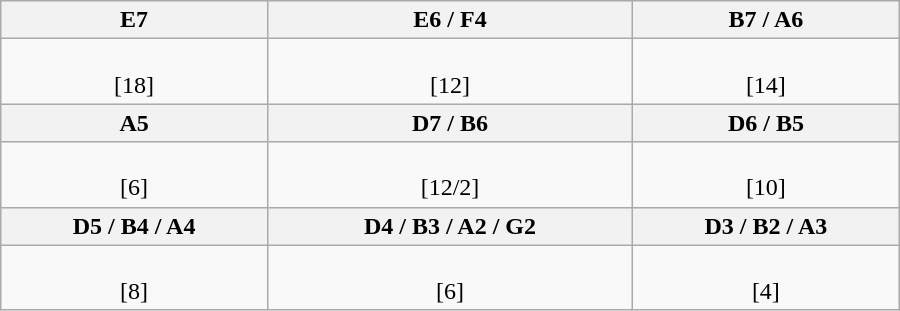<table class=wikitable width=600>
<tr>
<th>E7</th>
<th>E6 / F4</th>
<th>B7 / A6</th>
</tr>
<tr valign=top align=center>
<td><br>[18]</td>
<td><br>[12]</td>
<td><br>[14]</td>
</tr>
<tr>
<th>A5</th>
<th>D7 / B6</th>
<th>D6 / B5</th>
</tr>
<tr valign=top align=center>
<td><br>[6]</td>
<td><br>[12/2]</td>
<td><br>[10]</td>
</tr>
<tr>
<th>D5 / B4 / A4</th>
<th>D4 / B3 / A2 / G2</th>
<th>D3 / B2 / A3</th>
</tr>
<tr valign=top align=center>
<td><br>[8]</td>
<td><br>[6]</td>
<td><br>[4]</td>
</tr>
</table>
